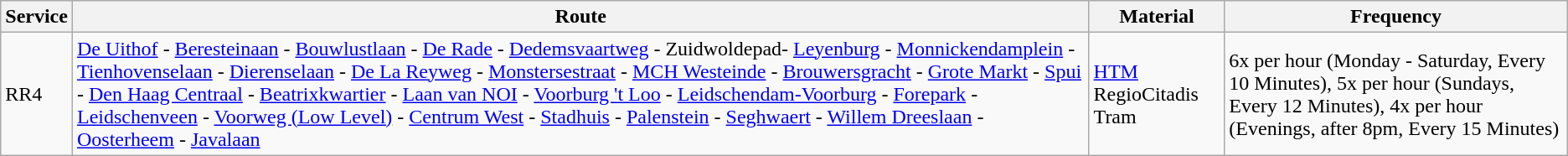<table class="wikitable vatop">
<tr>
<th>Service</th>
<th>Route</th>
<th>Material</th>
<th>Frequency</th>
</tr>
<tr>
<td>RR4</td>
<td><a href='#'>De Uithof</a> - <a href='#'>Beresteinaan</a> - <a href='#'>Bouwlustlaan</a> - <a href='#'>De Rade</a> - <a href='#'>Dedemsvaartweg</a> - Zuidwoldepad- <a href='#'>Leyenburg</a> - <a href='#'>Monnickendamplein</a> - <a href='#'>Tienhovenselaan</a> - <a href='#'>Dierenselaan</a> - <a href='#'>De La Reyweg</a> - <a href='#'>Monstersestraat</a> - <a href='#'>MCH Westeinde</a> - <a href='#'>Brouwersgracht</a> - <a href='#'>Grote Markt</a> - <a href='#'>Spui</a> - <a href='#'>Den Haag Centraal</a> - <a href='#'>Beatrixkwartier</a> - <a href='#'>Laan van NOI</a> - <a href='#'>Voorburg 't Loo</a> - <a href='#'>Leidschendam-Voorburg</a> - <a href='#'>Forepark</a> - <a href='#'>Leidschenveen</a> - <a href='#'>Voorweg (Low Level)</a> - <a href='#'>Centrum West</a> - <a href='#'>Stadhuis</a> - <a href='#'>Palenstein</a> - <a href='#'>Seghwaert</a> - <a href='#'>Willem Dreeslaan</a> - <a href='#'>Oosterheem</a> - <a href='#'>Javalaan</a></td>
<td><a href='#'>HTM</a> RegioCitadis Tram</td>
<td>6x per hour (Monday - Saturday, Every 10 Minutes), 5x per hour (Sundays, Every 12 Minutes), 4x per hour (Evenings, after 8pm, Every 15 Minutes)</td>
</tr>
</table>
